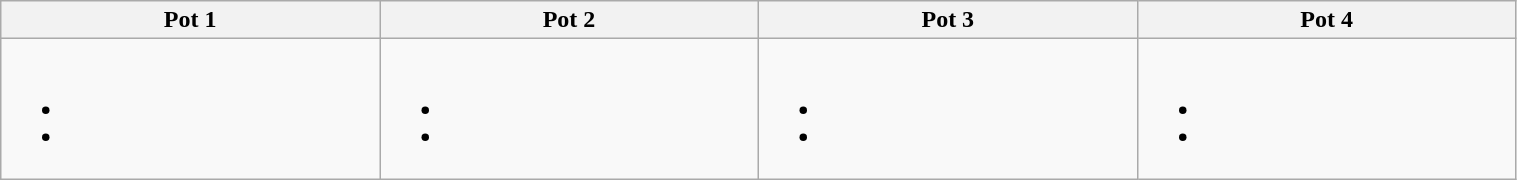<table class="wikitable" width="80%">
<tr>
<th width=20%>Pot 1</th>
<th width=20%>Pot 2</th>
<th width=20%>Pot 3</th>
<th width=20%>Pot 4</th>
</tr>
<tr>
<td><br><ul><li></li><li></li></ul></td>
<td><br><ul><li></li><li></li></ul></td>
<td><br><ul><li></li><li></li></ul></td>
<td><br><ul><li></li><li></li></ul></td>
</tr>
</table>
